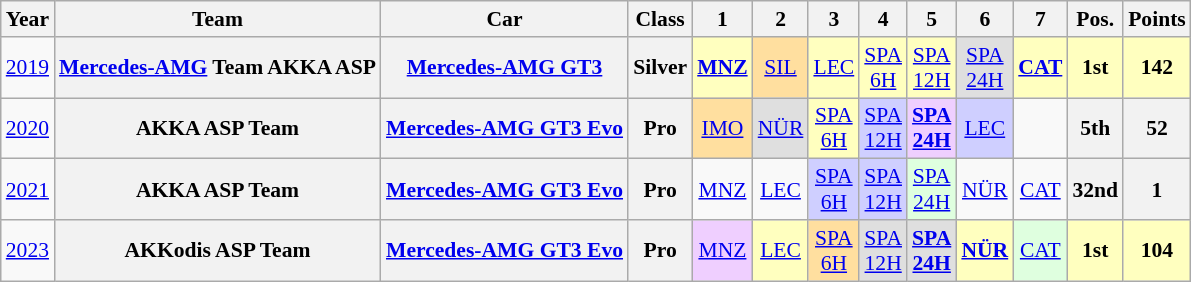<table class="wikitable" border="1" style="text-align:center; font-size:90%;">
<tr>
<th>Year</th>
<th>Team</th>
<th>Car</th>
<th>Class</th>
<th>1</th>
<th>2</th>
<th>3</th>
<th>4</th>
<th>5</th>
<th>6</th>
<th>7</th>
<th>Pos.</th>
<th>Points</th>
</tr>
<tr>
<td><a href='#'>2019</a></td>
<th><a href='#'>Mercedes-AMG</a> Team AKKA ASP</th>
<th><a href='#'>Mercedes-AMG GT3</a></th>
<th>Silver</th>
<td style="background:#FFFFBF;"><strong><a href='#'>MNZ</a></strong><br></td>
<td style="background:#FFDF9F;"><a href='#'>SIL</a><br></td>
<td style="background:#FFFFBF;"><a href='#'>LEC</a><br></td>
<td style="background:#FFFFBF;"><a href='#'>SPA<br>6H</a><br></td>
<td style="background:#FFFFBF;"><a href='#'>SPA<br>12H</a><br></td>
<td style="background:#DFDFDF;"><a href='#'>SPA<br>24H</a><br></td>
<td style="background:#FFFFBF;"><strong><a href='#'>CAT</a></strong><br></td>
<th style="background:#FFFFBF;">1st</th>
<th style="background:#FFFFBF;">142</th>
</tr>
<tr>
<td><a href='#'>2020</a></td>
<th>AKKA ASP Team</th>
<th><a href='#'>Mercedes-AMG GT3 Evo</a></th>
<th>Pro</th>
<td style="background:#FFDF9F;"><a href='#'>IMO</a><br></td>
<td style="background:#DFDFDF;"><a href='#'>NÜR</a><br></td>
<td style="background:#FFFFBF;"><a href='#'>SPA<br>6H</a><br></td>
<td style="background:#CFCFFF;"><a href='#'>SPA<br>12H</a><br></td>
<td style="background:#EFCFFF;"><strong><a href='#'>SPA<br>24H</a></strong><br></td>
<td style="background:#CFCFFF;"><a href='#'>LEC</a><br></td>
<td></td>
<th>5th</th>
<th>52</th>
</tr>
<tr>
<td><a href='#'>2021</a></td>
<th>AKKA ASP Team</th>
<th><a href='#'>Mercedes-AMG GT3 Evo</a></th>
<th>Pro</th>
<td style="background:#;"><a href='#'>MNZ</a></td>
<td style="background:#;"><a href='#'>LEC</a></td>
<td style="background:#CFCFFF;"><a href='#'>SPA<br>6H</a><br></td>
<td style="background:#CFCFFF;"><a href='#'>SPA<br>12H</a><br></td>
<td style="background:#DFFFDF;"><a href='#'>SPA<br>24H</a><br></td>
<td style="background:#;"><a href='#'>NÜR</a></td>
<td style="background:#;"><a href='#'>CAT</a></td>
<th>32nd</th>
<th>1</th>
</tr>
<tr>
<td><a href='#'>2023</a></td>
<th>AKKodis ASP Team</th>
<th><a href='#'>Mercedes-AMG GT3 Evo</a></th>
<th>Pro</th>
<td style="background:#EFCFFF;"><a href='#'>MNZ</a><br></td>
<td style="background:#FFFFBF;"><a href='#'>LEC</a><br></td>
<td style="background:#FFDF9F;"><a href='#'>SPA<br>6H</a><br></td>
<td style="background:#DFDFDF;"><a href='#'>SPA<br>12H</a><br></td>
<td style="background:#DFDFDF;"><strong><a href='#'>SPA<br>24H</a></strong><br></td>
<td style="background:#FFFFBF;"><strong><a href='#'>NÜR</a></strong><br></td>
<td style="background:#DFFFDF;"><a href='#'>CAT</a><br></td>
<th style="background:#FFFFBF;">1st</th>
<th style="background:#FFFFBF;">104</th>
</tr>
</table>
